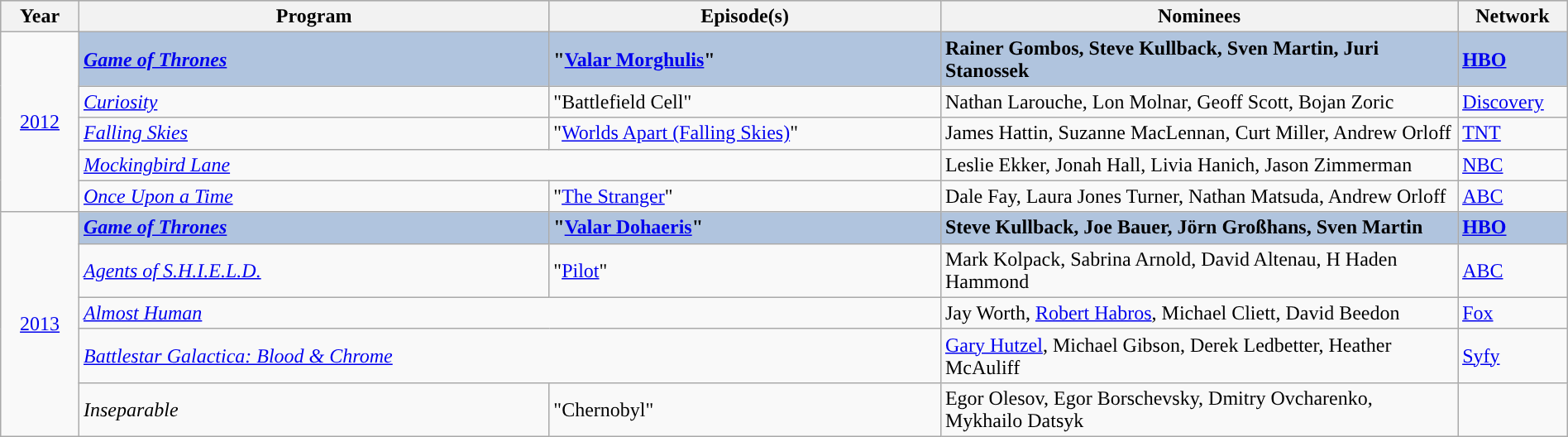<table class="wikitable" style="width:100%">
<tr bgcolor="#bebebe">
<th width="5%">Year</th>
<th width="30%">Program</th>
<th width="25%">Episode(s)</th>
<th width="33%">Nominees</th>
<th width="8%">Network</th>
</tr>
<tr>
<td rowspan="5" style="text-align:center;"><a href='#'>2012</a><br></td>
<td style="background:#B0C4DE;"><strong><em><a href='#'>Game of Thrones</a></em></strong></td>
<td style="background:#B0C4DE;"><strong>"<a href='#'>Valar Morghulis</a>"</strong></td>
<td style="background:#B0C4DE;"><strong>Rainer Gombos, Steve Kullback, Sven Martin, Juri Stanossek</strong></td>
<td style="background:#B0C4DE;"><strong><a href='#'>HBO</a></strong></td>
</tr>
<tr>
<td><em><a href='#'>Curiosity</a></em></td>
<td>"Battlefield Cell"</td>
<td>Nathan Larouche, Lon Molnar, Geoff Scott, Bojan Zoric</td>
<td><a href='#'>Discovery</a></td>
</tr>
<tr>
<td><em><a href='#'>Falling Skies</a></em></td>
<td>"<a href='#'>Worlds Apart (Falling Skies)</a>"</td>
<td>James Hattin, Suzanne MacLennan, Curt Miller, Andrew Orloff</td>
<td><a href='#'>TNT</a></td>
</tr>
<tr>
<td colspan="2'"><em><a href='#'>Mockingbird Lane</a></em></td>
<td>Leslie Ekker, Jonah Hall, Livia Hanich, Jason Zimmerman</td>
<td><a href='#'>NBC</a></td>
</tr>
<tr>
<td><em><a href='#'>Once Upon a Time</a></em></td>
<td>"<a href='#'>The Stranger</a>"</td>
<td>Dale Fay, Laura Jones Turner, Nathan Matsuda, Andrew Orloff</td>
<td><a href='#'>ABC</a></td>
</tr>
<tr>
<td rowspan="5" style="text-align:center;"><a href='#'>2013</a><br></td>
<td style="background:#B0C4DE;"><strong><em><a href='#'>Game of Thrones</a></em></strong></td>
<td style="background:#B0C4DE;"><strong>"<a href='#'>Valar Dohaeris</a>"</strong></td>
<td style="background:#B0C4DE;"><strong>Steve Kullback, Joe Bauer, Jörn Großhans, Sven Martin</strong></td>
<td style="background:#B0C4DE;"><strong><a href='#'>HBO</a></strong></td>
</tr>
<tr>
<td><em><a href='#'>Agents of S.H.I.E.L.D.</a></em></td>
<td>"<a href='#'>Pilot</a>"</td>
<td>Mark Kolpack, Sabrina Arnold, David Altenau, H Haden Hammond</td>
<td><a href='#'>ABC</a></td>
</tr>
<tr>
<td colspan="2'"><em><a href='#'>Almost Human</a></em></td>
<td>Jay Worth, <a href='#'>Robert Habros</a>, Michael Cliett, David Beedon</td>
<td><a href='#'>Fox</a></td>
</tr>
<tr>
<td colspan="2'"><em><a href='#'>Battlestar Galactica: Blood & Chrome</a></em></td>
<td><a href='#'>Gary Hutzel</a>, Michael Gibson, Derek Ledbetter, Heather McAuliff</td>
<td><a href='#'>Syfy</a></td>
</tr>
<tr>
<td><em>Inseparable</em></td>
<td>"Chernobyl"</td>
<td>Egor Olesov, Egor Borschevsky, Dmitry Ovcharenko, Mykhailo Datsyk</td>
<td></td>
</tr>
</table>
